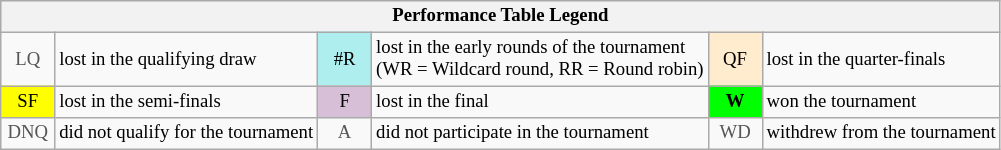<table class="wikitable" style="font-size:78%;">
<tr style="background:#efefef;">
<th colspan="6">Performance Table Legend</th>
</tr>
<tr>
<td style="color:#555555; text-align:center; width:30px;">LQ</td>
<td>lost in the qualifying draw</td>
<td style="text-align:center; background:#afeeee;">#R</td>
<td>lost in the early rounds of the tournament<br>(WR = Wildcard round, RR = Round robin)</td>
<td style="text-align:center; background:#ffebcd;">QF</td>
<td>lost in the quarter-finals</td>
</tr>
<tr>
<td style="text-align:center; background:yellow;">SF</td>
<td>lost in the semi-finals</td>
<td style="text-align:center; background:thistle;">F</td>
<td>lost in the final</td>
<td style="text-align:center; background:#0f0;"><strong>W</strong></td>
<td>won the tournament</td>
</tr>
<tr>
<td style="color:#555555; text-align:center; width:30px;">DNQ</td>
<td>did not qualify for the tournament</td>
<td style="color:#555555; text-align:center; width:30px;">A</td>
<td>did not participate in the tournament</td>
<td style="color:#555555; text-align:center; width:30px;">WD</td>
<td>withdrew from the tournament</td>
</tr>
</table>
